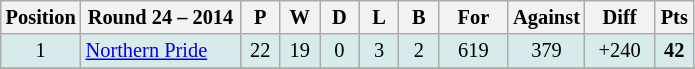<table class="wikitable" style="text-align:center; font-size:85%;">
<tr>
<th width=40 abbr="Position">Position</th>
<th width=100>Round 24 – 2014</th>
<th width=20 abbr="Played">P</th>
<th width=20 abbr="Won">W</th>
<th width=20 abbr="Drawn">D</th>
<th width=20 abbr="Lost">L</th>
<th width=20 abbr="Bye">B</th>
<th width=40 abbr="Points for">For</th>
<th width=40 abbr="Points against">Against</th>
<th width=40 abbr="Points difference">Diff</th>
<th width=20 abbr="Points">Pts</th>
</tr>
<tr style="background: #d7ebed;">
<td>1</td>
<td style="text-align:left;"> <a href='#'>Northern Pride</a></td>
<td>22</td>
<td>19</td>
<td>0</td>
<td>3</td>
<td>2</td>
<td>619</td>
<td>379</td>
<td>+240</td>
<td><strong>42</strong></td>
</tr>
<tr>
</tr>
</table>
